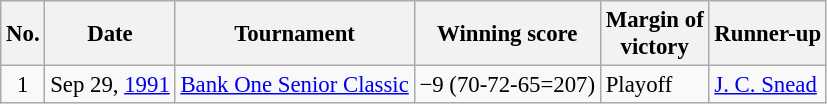<table class="wikitable" style="font-size:95%;">
<tr>
<th>No.</th>
<th>Date</th>
<th>Tournament</th>
<th>Winning score</th>
<th>Margin of<br>victory</th>
<th>Runner-up</th>
</tr>
<tr>
<td align=center>1</td>
<td align=right>Sep 29, <a href='#'>1991</a></td>
<td><a href='#'>Bank One Senior Classic</a></td>
<td>−9 (70-72-65=207)</td>
<td>Playoff</td>
<td> <a href='#'>J. C. Snead</a></td>
</tr>
</table>
